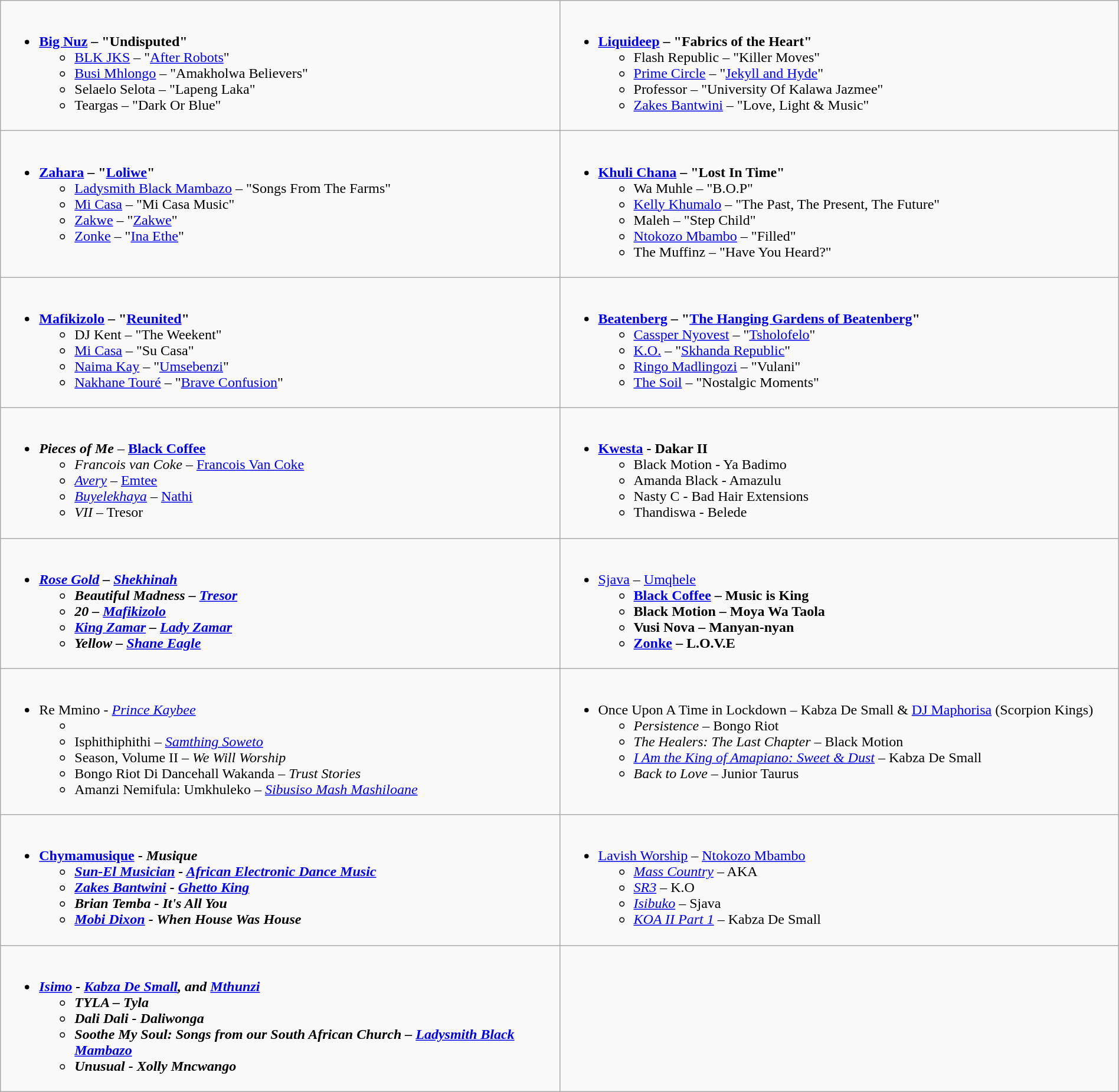<table class=wikitable width="100%">
<tr>
<td valign="top" width="50%"><br><ul><li><strong><a href='#'>Big Nuz</a> – "Undisputed"</strong><ul><li><a href='#'>BLK JKS</a> – "<a href='#'>After Robots</a>"</li><li><a href='#'>Busi Mhlongo</a> – "Amakholwa Believers"</li><li>Selaelo Selota – "Lapeng Laka"</li><li>Teargas – "Dark Or Blue"</li></ul></li></ul></td>
<td valign="top" width="50%"><br><ul><li><strong><a href='#'>Liquideep</a> – "Fabrics of the Heart"</strong><ul><li>Flash Republic – "Killer Moves"</li><li><a href='#'>Prime Circle</a> – "<a href='#'>Jekyll and Hyde</a>"</li><li>Professor – "University Of Kalawa Jazmee"</li><li><a href='#'>Zakes Bantwini</a> – "Love, Light & Music"</li></ul></li></ul></td>
</tr>
<tr>
<td valign="top" width="50%"><br><ul><li><strong><a href='#'>Zahara</a> – "<a href='#'>Loliwe</a>"</strong><ul><li><a href='#'>Ladysmith Black Mambazo</a> – "Songs From The Farms"</li><li><a href='#'>Mi Casa</a> – "Mi Casa Music"</li><li><a href='#'>Zakwe</a> – "<a href='#'>Zakwe</a>"</li><li><a href='#'>Zonke</a> – "<a href='#'>Ina Ethe</a>"</li></ul></li></ul></td>
<td valign="top" width="50%"><br><ul><li><strong><a href='#'>Khuli Chana</a> – "Lost In Time"</strong><ul><li>Wa Muhle – "B.O.P"</li><li><a href='#'>Kelly Khumalo</a> – "The Past, The Present, The Future"</li><li>Maleh – "Step Child"</li><li><a href='#'>Ntokozo Mbambo</a> – "Filled"</li><li>The Muffinz – "Have You Heard?"</li></ul></li></ul></td>
</tr>
<tr>
<td valign="top" width="50%"><br><ul><li><strong><a href='#'>Mafikizolo</a> – "<a href='#'>Reunited</a>"</strong><ul><li>DJ Kent – "The Weekent"</li><li><a href='#'>Mi Casa</a> – "Su Casa"</li><li><a href='#'>Naima Kay</a> – "<a href='#'>Umsebenzi</a>"</li><li><a href='#'>Nakhane Touré</a> – "<a href='#'>Brave Confusion</a>"</li></ul></li></ul></td>
<td valign="top" width="50%"><br><ul><li><strong><a href='#'>Beatenberg</a> – "<a href='#'>The Hanging Gardens of Beatenberg</a>"</strong><ul><li><a href='#'>Cassper Nyovest</a> – "<a href='#'>Tsholofelo</a>"</li><li><a href='#'>K.O.</a> – "<a href='#'>Skhanda Republic</a>"</li><li><a href='#'>Ringo Madlingozi</a> – "Vulani"</li><li><a href='#'>The Soil</a> – "Nostalgic Moments"</li></ul></li></ul></td>
</tr>
<tr>
<td valign="top" width="50%"><br><ul><li><strong><em>Pieces of Me</em></strong> – <strong><a href='#'>Black Coffee</a></strong><ul><li><em>Francois van Coke</em> – <a href='#'>Francois Van Coke</a></li><li><em><a href='#'>Avery</a></em> – <a href='#'>Emtee</a></li><li><em><a href='#'>Buyelekhaya</a></em> – <a href='#'>Nathi</a></li><li><em>VII</em> – Tresor</li></ul></li></ul></td>
<td valign="top" width="50%"><br><ul><li><strong><a href='#'>Kwesta</a> - Dakar II</strong><ul><li>Black Motion - Ya Badimo</li><li>Amanda Black - Amazulu</li><li>Nasty C - Bad Hair Extensions</li><li>Thandiswa - Belede</li></ul></li></ul></td>
</tr>
<tr>
<td valign="top" width="50%"><br><ul><li><strong><em><a href='#'>Rose Gold</a><em> – <a href='#'>Shekhinah</a><strong><ul><li></em>Beautiful Madness<em> – <a href='#'>Tresor</a></li><li></em>20<em> – <a href='#'>Mafikizolo</a></li><li></em><a href='#'>King Zamar</a><em> – <a href='#'>Lady Zamar</a></li><li></em>Yellow<em> – <a href='#'>Shane Eagle</a></li></ul></li></ul></td>
<td valign="top" width="50%"><br><ul><li></strong><a href='#'>Sjava</a> – <a href='#'>Umqhele</a><strong><ul><li><a href='#'>Black Coffee</a> – Music is King</li><li>Black Motion – Moya Wa Taola</li><li>Vusi Nova – Manyan-nyan</li><li><a href='#'>Zonke</a> – L.O.V.E</li></ul></li></ul></td>
</tr>
<tr>
<td valign="top" width="50%"><br><ul><li></em>Re Mmino<em> - <a href='#'>Prince Kaybee</a><ul><li></li><li></em>Isphithiphithi<em> – <a href='#'>Samthing Soweto</a></li><li></em>Season, Volume II<em> – We Will Worship</li><li></em>Bongo Riot Di Dancehall Wakanda<em> – Trust Stories</li><li></em>Amanzi Nemifula: Umkhuleko<em> – <a href='#'>Sibusiso Mash Mashiloane</a></li></ul></li></ul></td>
<td valign="top" width="50%"><br><ul><li></em></strong>Once Upon A Time in Lockdown</em> – Kabza De Small & <a href='#'>DJ Maphorisa</a> (Scorpion Kings)</strong><ul><li><em>Persistence</em> – Bongo Riot</li><li><em>The Healers: The Last Chapter</em> – Black Motion</li><li><em><a href='#'>I Am the King of Amapiano: Sweet & Dust</a></em> – Kabza De Small</li><li><em>Back to Love</em> – Junior Taurus</li></ul></li></ul></td>
</tr>
<tr>
<td valign="top" width="50%"><br><ul><li><strong><a href='#'>Chymamusique</a> - <em>Musique<strong><em><ul><li><a href='#'>Sun-El Musician</a> - </em><a href='#'>African Electronic Dance Music</a><em></li><li><a href='#'>Zakes Bantwini</a> - </em><a href='#'>Ghetto King</a><em></li><li>Brian Temba - </em>It's All You<em></li><li><a href='#'>Mobi Dixon</a> - </em>When House Was House<em></li></ul></li></ul></td>
<td valign="top" width="50%"><br><ul><li></em></strong><a href='#'>Lavish Worship</a></em> – <a href='#'>Ntokozo Mbambo</a> </strong><ul><li><em><a href='#'>Mass Country</a></em> – AKA</li><li><em><a href='#'>SR3</a></em> – K.O</li><li><em><a href='#'>Isibuko</a> </em> – Sjava</li><li><em><a href='#'>KOA II Part 1</a></em> – Kabza De Small</li></ul></li></ul></td>
</tr>
<tr>
<td valign="top" width="50%"><br><ul><li><strong><em><a href='#'>Isimo</a><em> - <a href='#'>Kabza De Small</a>, and <a href='#'>Mthunzi</a><strong><ul><li></em>TYLA<em> – Tyla</li><li></em>Dali Dali<em> - Daliwonga</li><li></em>Soothe My Soul: Songs from our South African Church<em> – <a href='#'>Ladysmith Black Mambazo</a></li><li></em>Unusual<em> - Xolly Mncwango</li></ul></li></ul></td>
</tr>
</table>
